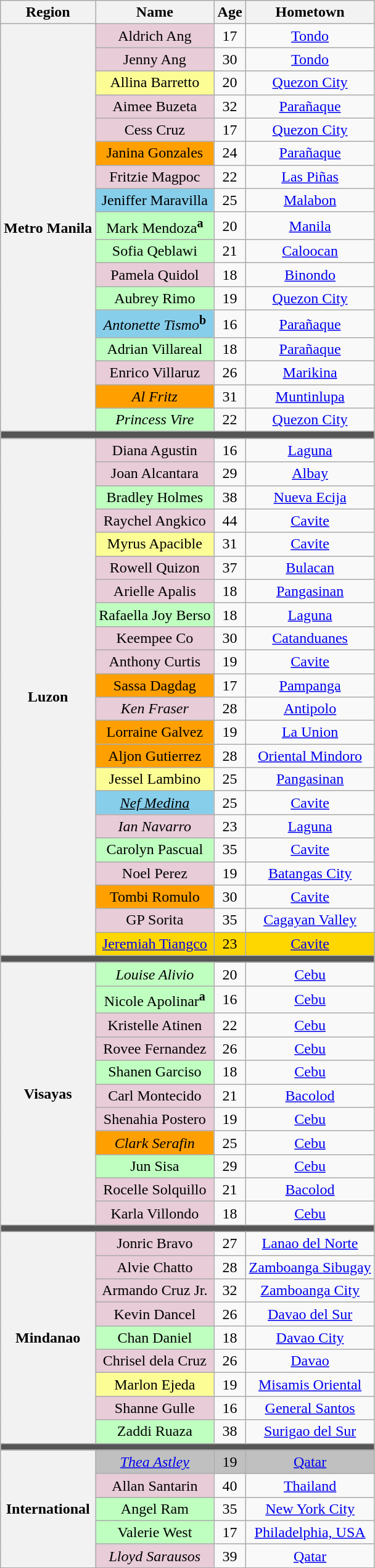<table class="wikitable plainrowheaders" style="text-align:center;">
<tr>
<th>Region</th>
<th>Name</th>
<th>Age</th>
<th>Hometown</th>
</tr>
<tr>
<th rowspan="17">Metro Manila</th>
<td style="background:#E8CCD7;">Aldrich Ang</td>
<td>17</td>
<td><a href='#'>Tondo</a></td>
</tr>
<tr>
<td style="background:#E8CCD7;">Jenny Ang</td>
<td>30</td>
<td><a href='#'>Tondo</a></td>
</tr>
<tr>
<td style="background:#FDFD96;">Allina Barretto</td>
<td>20</td>
<td><a href='#'>Quezon City</a></td>
</tr>
<tr>
<td style="background:#E8CCD7;">Aimee Buzeta</td>
<td>32</td>
<td><a href='#'>Parañaque</a></td>
</tr>
<tr>
<td style="background:#E8CCD7;">Cess Cruz</td>
<td>17</td>
<td><a href='#'>Quezon City</a></td>
</tr>
<tr>
<td style="background:#FF9F00;">Janina Gonzales</td>
<td>24</td>
<td><a href='#'>Parañaque</a></td>
</tr>
<tr>
<td style="background:#E8CCD7;">Fritzie Magpoc</td>
<td>22</td>
<td><a href='#'>Las Piñas</a></td>
</tr>
<tr>
<td style="background:skyblue;">Jeniffer Maravilla</td>
<td>25</td>
<td><a href='#'>Malabon</a></td>
</tr>
<tr>
<td style="background:#BFFFC0;">Mark Mendoza<sup><strong>a</strong></sup></td>
<td>20</td>
<td><a href='#'>Manila</a></td>
</tr>
<tr>
<td style="background:#BFFFC0;">Sofia Qeblawi</td>
<td>21</td>
<td><a href='#'>Caloocan</a></td>
</tr>
<tr>
<td style="background:#E8CCD7;">Pamela Quidol</td>
<td>18</td>
<td><a href='#'>Binondo</a></td>
</tr>
<tr>
<td style="background:#BFFFC0;">Aubrey Rimo</td>
<td>19</td>
<td><a href='#'>Quezon City</a></td>
</tr>
<tr>
<td style="background:skyblue;"><em>Antonette Tismo</em><sup><strong>b</strong></sup></td>
<td>16</td>
<td><a href='#'>Parañaque</a></td>
</tr>
<tr>
<td style="background:#BFFFC0;">Adrian Villareal</td>
<td>18</td>
<td><a href='#'>Parañaque</a></td>
</tr>
<tr>
<td style="background:#E8CCD7;">Enrico Villaruz</td>
<td>26</td>
<td><a href='#'>Marikina</a></td>
</tr>
<tr>
<td style="background:#FF9F00;"><em>Al Fritz</em></td>
<td>31</td>
<td><a href='#'>Muntinlupa</a></td>
</tr>
<tr>
<td style="background:#BFFFC0;"><em>Princess Vire</em></td>
<td>22</td>
<td><a href='#'>Quezon City</a></td>
</tr>
<tr>
<td colspan="4" style="background:#555;"></td>
</tr>
<tr>
<th rowspan="22"><strong>Luzon</strong></th>
<td style="background:#E8CCD7;">Diana Agustin</td>
<td>16</td>
<td><a href='#'>Laguna</a></td>
</tr>
<tr>
<td style="background:#E8CCD7;">Joan Alcantara</td>
<td>29</td>
<td><a href='#'>Albay</a></td>
</tr>
<tr>
<td style="background:#BFFFC0;">Bradley Holmes</td>
<td>38</td>
<td><a href='#'>Nueva Ecija</a></td>
</tr>
<tr>
<td style="background:#E8CCD7;">Raychel Angkico</td>
<td>44</td>
<td><a href='#'>Cavite</a></td>
</tr>
<tr>
<td style="background:#FDFD96;">Myrus Apacible</td>
<td>31</td>
<td><a href='#'>Cavite</a></td>
</tr>
<tr>
<td style="background:#E8CCD7;">Rowell Quizon</td>
<td>37</td>
<td><a href='#'>Bulacan</a></td>
</tr>
<tr>
<td style="background:#E8CCD7;">Arielle Apalis</td>
<td>18</td>
<td><a href='#'>Pangasinan</a></td>
</tr>
<tr>
<td style="background:#BFFFC0;">Rafaella Joy Berso</td>
<td>18</td>
<td><a href='#'>Laguna</a></td>
</tr>
<tr>
<td style="background:#E8CCD7;">Keempee Co</td>
<td>30</td>
<td><a href='#'>Catanduanes</a></td>
</tr>
<tr>
<td style="background:#E8CCD7;">Anthony Curtis</td>
<td>19</td>
<td><a href='#'>Cavite</a></td>
</tr>
<tr>
<td style="background:#FF9F00;">Sassa Dagdag</td>
<td>17</td>
<td><a href='#'>Pampanga</a></td>
</tr>
<tr>
<td style="background:#E8CCD7;"><em>Ken Fraser</em></td>
<td>28</td>
<td><a href='#'>Antipolo</a></td>
</tr>
<tr>
<td style="background:#FF9F00;">Lorraine Galvez</td>
<td>19</td>
<td><a href='#'>La Union</a></td>
</tr>
<tr>
<td style="background:#FF9F00;">Aljon Gutierrez</td>
<td>28</td>
<td><a href='#'>Oriental Mindoro</a></td>
</tr>
<tr>
<td style="background:#FDFD96;">Jessel Lambino</td>
<td>25</td>
<td><a href='#'>Pangasinan</a></td>
</tr>
<tr>
<td style="background:skyblue;"><u><em>Nef Medina</em></u></td>
<td>25</td>
<td><a href='#'>Cavite</a></td>
</tr>
<tr>
<td style="background:#E8CCD7;"><em>Ian Navarro</em></td>
<td>23</td>
<td><a href='#'>Laguna</a></td>
</tr>
<tr>
<td style="background:#BFFFC0;">Carolyn Pascual</td>
<td>35</td>
<td><a href='#'>Cavite</a></td>
</tr>
<tr>
<td style="background:#E8CCD7;">Noel Perez</td>
<td>19</td>
<td><a href='#'>Batangas City</a></td>
</tr>
<tr>
<td style="background:#FF9F00;">Tombi Romulo</td>
<td>30</td>
<td><a href='#'>Cavite</a></td>
</tr>
<tr>
<td style="background:#E8CCD7;">GP Sorita</td>
<td>35</td>
<td><a href='#'>Cagayan Valley</a></td>
</tr>
<tr>
<td style="background:gold;"><a href='#'>Jeremiah Tiangco</a></td>
<td style="background:gold;">23</td>
<td style="background:gold;"><a href='#'>Cavite</a></td>
</tr>
<tr>
<td colspan="4" style="background:#555;"></td>
</tr>
<tr>
<th rowspan="11">Visayas</th>
<td style="background:#BFFFC0;"><em>Louise Alivio</em></td>
<td>20</td>
<td><a href='#'>Cebu</a></td>
</tr>
<tr>
<td style="background:#BFFFC0;">Nicole Apolinar<sup><strong>a</strong></sup></td>
<td>16</td>
<td><a href='#'>Cebu</a></td>
</tr>
<tr>
<td style="background:#E8CCD7;">Kristelle Atinen</td>
<td>22</td>
<td><a href='#'>Cebu</a></td>
</tr>
<tr>
<td style="background:#E8CCD7;">Rovee Fernandez</td>
<td>26</td>
<td><a href='#'>Cebu</a></td>
</tr>
<tr>
<td style="background:#BFFFC0;">Shanen Garciso</td>
<td>18</td>
<td><a href='#'>Cebu</a></td>
</tr>
<tr>
<td style="background:#E8CCD7;">Carl Montecido</td>
<td>21</td>
<td><a href='#'>Bacolod</a></td>
</tr>
<tr>
<td style="background:#E8CCD7;">Shenahia Postero</td>
<td>19</td>
<td><a href='#'>Cebu</a></td>
</tr>
<tr>
<td style="background:#FF9F00;"><em>Clark Serafin</em></td>
<td>25</td>
<td><a href='#'>Cebu</a></td>
</tr>
<tr>
<td style="background:#BFFFC0;">Jun Sisa</td>
<td>29</td>
<td><a href='#'>Cebu</a></td>
</tr>
<tr>
<td style="background:#E8CCD7;">Rocelle Solquillo</td>
<td>21</td>
<td><a href='#'>Bacolod</a></td>
</tr>
<tr>
<td style="background:#E8CCD7;">Karla Villondo</td>
<td>18</td>
<td><a href='#'>Cebu</a></td>
</tr>
<tr>
<td colspan="4" style="background:#555;"></td>
</tr>
<tr>
<th rowspan="9">Mindanao</th>
<td style="background:#E8CCD7;">Jonric Bravo</td>
<td>27</td>
<td><a href='#'>Lanao del Norte</a></td>
</tr>
<tr>
<td style="background:#E8CCD7;">Alvie Chatto</td>
<td>28</td>
<td><a href='#'>Zamboanga Sibugay</a></td>
</tr>
<tr>
<td style="background:#E8CCD7;">Armando Cruz Jr.</td>
<td>32</td>
<td><a href='#'>Zamboanga City</a></td>
</tr>
<tr>
<td style="background:#E8CCD7;">Kevin Dancel</td>
<td>26</td>
<td><a href='#'>Davao del Sur</a></td>
</tr>
<tr>
<td style="background:#BFFFC0;">Chan Daniel</td>
<td>18</td>
<td><a href='#'>Davao City</a></td>
</tr>
<tr>
<td style="background:#E8CCD7;">Chrisel dela Cruz</td>
<td>26</td>
<td><a href='#'>Davao</a></td>
</tr>
<tr>
<td style="background:#FDFD96;">Marlon Ejeda</td>
<td>19</td>
<td><a href='#'>Misamis Oriental</a></td>
</tr>
<tr>
<td style="background:#E8CCD7;">Shanne Gulle</td>
<td>16</td>
<td><a href='#'>General Santos</a></td>
</tr>
<tr>
<td style="background:#BFFFC0;">Zaddi Ruaza</td>
<td>38</td>
<td><a href='#'>Surigao del Sur</a></td>
</tr>
<tr>
<td colspan="4" style="background:#555;"></td>
</tr>
<tr>
<th rowspan="5">International</th>
<td style="background:silver;"><em><a href='#'>Thea Astley</a></em></td>
<td style="background:silver;">19</td>
<td style="background:silver;"><a href='#'>Qatar</a></td>
</tr>
<tr>
<td style="background:#E8CCD7;">Allan Santarin</td>
<td>40</td>
<td><a href='#'>Thailand</a></td>
</tr>
<tr>
<td style="background:#BFFFC0;">Angel Ram</td>
<td>35</td>
<td><a href='#'>New York City</a></td>
</tr>
<tr>
<td style="background:#BFFFC0;">Valerie West</td>
<td>17</td>
<td><a href='#'>Philadelphia, USA</a></td>
</tr>
<tr>
<td style="background:#E8CCD7;"><em>Lloyd Sarausos</em></td>
<td>39</td>
<td><a href='#'>Qatar</a></td>
</tr>
</table>
